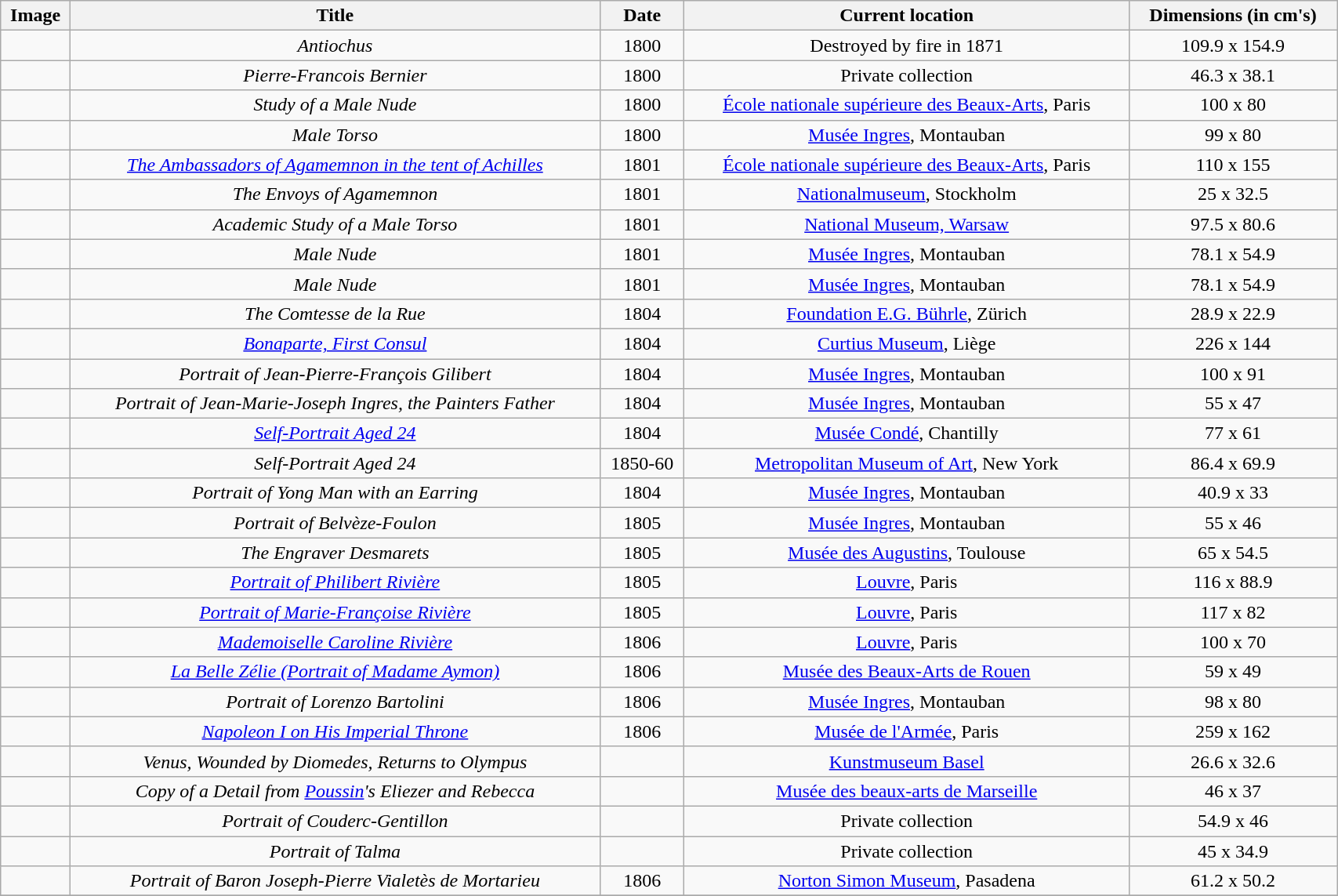<table class="wikitable sortable" style="font-size:100%; text-align: center; width:90%">
<tr>
<th>Image</th>
<th>Title</th>
<th>Date</th>
<th>Current location</th>
<th>Dimensions (in cm's)</th>
</tr>
<tr>
<td></td>
<td><em>Antiochus</em></td>
<td>1800</td>
<td>Destroyed by fire in 1871</td>
<td>109.9 x 154.9</td>
</tr>
<tr>
<td></td>
<td><em>Pierre-Francois Bernier</em></td>
<td>1800</td>
<td>Private collection</td>
<td>46.3 x 38.1</td>
</tr>
<tr>
<td></td>
<td><em>Study of a Male Nude</em></td>
<td>1800</td>
<td><a href='#'>École nationale supérieure des Beaux-Arts</a>, Paris</td>
<td>100 x 80</td>
</tr>
<tr>
<td></td>
<td><em>Male Torso</em></td>
<td>1800</td>
<td><a href='#'>Musée Ingres</a>, Montauban</td>
<td>99 x 80</td>
</tr>
<tr>
<td></td>
<td><em><a href='#'>The Ambassadors of Agamemnon in the tent of Achilles</a></em></td>
<td>1801</td>
<td><a href='#'>École nationale supérieure des Beaux-Arts</a>, Paris</td>
<td>110 x 155</td>
</tr>
<tr>
<td></td>
<td><em>The Envoys of Agamemnon</em></td>
<td>1801</td>
<td><a href='#'>Nationalmuseum</a>, Stockholm</td>
<td>25 x 32.5</td>
</tr>
<tr>
<td></td>
<td><em>Academic Study of a Male Torso</em></td>
<td>1801</td>
<td><a href='#'>National Museum, Warsaw</a></td>
<td>97.5 x 80.6</td>
</tr>
<tr>
<td></td>
<td><em>Male Nude</em></td>
<td>1801</td>
<td><a href='#'>Musée Ingres</a>, Montauban</td>
<td>78.1 x 54.9</td>
</tr>
<tr>
<td></td>
<td><em>Male Nude</em></td>
<td>1801</td>
<td><a href='#'>Musée Ingres</a>, Montauban</td>
<td>78.1 x 54.9</td>
</tr>
<tr>
<td></td>
<td><em>The Comtesse de la Rue</em></td>
<td>1804</td>
<td><a href='#'>Foundation E.G. Bührle</a>,  Zürich</td>
<td>28.9 x 22.9</td>
</tr>
<tr>
<td></td>
<td><em><a href='#'>Bonaparte, First Consul</a></em></td>
<td>1804</td>
<td><a href='#'>Curtius Museum</a>, Liège</td>
<td>226 x 144</td>
</tr>
<tr>
<td></td>
<td><em>Portrait of Jean-Pierre-François Gilibert</em></td>
<td>1804</td>
<td><a href='#'>Musée Ingres</a>, Montauban</td>
<td>100 x 91</td>
</tr>
<tr>
<td></td>
<td><em>Portrait of Jean-Marie-Joseph Ingres, the Painters Father</em></td>
<td>1804</td>
<td><a href='#'>Musée Ingres</a>, Montauban</td>
<td>55 x 47</td>
</tr>
<tr>
<td></td>
<td><em><a href='#'>Self-Portrait Aged 24</a></em></td>
<td>1804</td>
<td><a href='#'>Musée Condé</a>, Chantilly</td>
<td>77 x 61</td>
</tr>
<tr>
<td></td>
<td><em>Self-Portrait Aged 24</em></td>
<td>1850-60</td>
<td><a href='#'>Metropolitan Museum of Art</a>, New York</td>
<td>86.4 x 69.9</td>
</tr>
<tr>
<td></td>
<td><em>Portrait of Yong Man with an Earring</em></td>
<td>1804</td>
<td><a href='#'>Musée Ingres</a>, Montauban</td>
<td>40.9 x 33</td>
</tr>
<tr>
<td></td>
<td><em>Portrait of Belvèze-Foulon</em></td>
<td>1805</td>
<td><a href='#'>Musée Ingres</a>, Montauban</td>
<td>55 x 46</td>
</tr>
<tr>
<td></td>
<td><em>The Engraver Desmarets</em></td>
<td>1805</td>
<td><a href='#'>Musée des Augustins</a>, Toulouse</td>
<td>65 x 54.5</td>
</tr>
<tr>
<td></td>
<td><em><a href='#'>Portrait of Philibert Rivière</a></em></td>
<td>1805</td>
<td><a href='#'>Louvre</a>, Paris</td>
<td>116 x 88.9</td>
</tr>
<tr>
<td></td>
<td><em><a href='#'>Portrait of Marie-Françoise Rivière</a></em></td>
<td>1805</td>
<td><a href='#'>Louvre</a>, Paris</td>
<td>117 x 82</td>
</tr>
<tr>
<td></td>
<td><em><a href='#'>Mademoiselle Caroline Rivière</a></em></td>
<td>1806</td>
<td><a href='#'>Louvre</a>, Paris</td>
<td>100 x 70</td>
</tr>
<tr>
<td></td>
<td><em> <a href='#'>La Belle Zélie (Portrait of Madame Aymon)</a></em></td>
<td>1806</td>
<td><a href='#'>Musée des Beaux-Arts de Rouen</a></td>
<td>59 x 49</td>
</tr>
<tr>
<td></td>
<td><em>Portrait of Lorenzo Bartolini</em></td>
<td>1806</td>
<td><a href='#'>Musée Ingres</a>, Montauban</td>
<td>98 x 80</td>
</tr>
<tr>
<td></td>
<td><em><a href='#'>Napoleon I on His Imperial Throne</a></em></td>
<td>1806</td>
<td><a href='#'> Musée de l'Armée</a>, Paris</td>
<td>259 x 162</td>
</tr>
<tr>
<td></td>
<td><em>Venus, Wounded by Diomedes, Returns to Olympus</em></td>
<td></td>
<td><a href='#'>Kunstmuseum Basel</a></td>
<td>26.6 x 32.6</td>
</tr>
<tr>
<td></td>
<td><em>Copy of a Detail from <a href='#'>Poussin</a>'s Eliezer and Rebecca</em></td>
<td></td>
<td><a href='#'>Musée des beaux-arts de Marseille</a></td>
<td>46 x 37</td>
</tr>
<tr>
<td></td>
<td><em>Portrait of Couderc-Gentillon</em></td>
<td></td>
<td>Private collection</td>
<td>54.9 x 46</td>
</tr>
<tr>
<td></td>
<td><em>Portrait of Talma</em></td>
<td></td>
<td>Private collection</td>
<td>45 x 34.9</td>
</tr>
<tr>
<td></td>
<td><em>Portrait of Baron Joseph-Pierre Vialetès de Mortarieu</em></td>
<td>1806</td>
<td><a href='#'>Norton Simon Museum</a>, Pasadena</td>
<td>61.2 x 50.2</td>
</tr>
<tr>
</tr>
</table>
